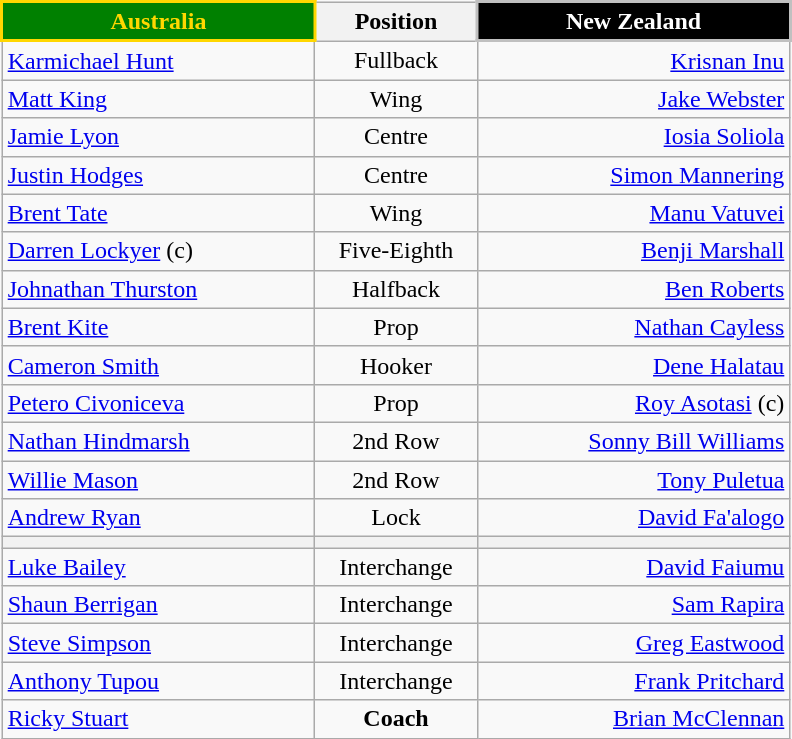<table style="margin: 1em auto 1em auto" class="wikitable">
<tr>
<th align="centre" width="200" style="border: 2px solid gold; background: green; color: gold">Australia</th>
<th width="100">Position</th>
<th align="centre" width="200" style="border: 2px solid silver; background: black; color: white">New Zealand</th>
</tr>
<tr>
<td align="left"> <a href='#'>Karmichael Hunt</a></td>
<td align="center">Fullback</td>
<td align="right"><a href='#'>Krisnan Inu</a> </td>
</tr>
<tr>
<td align="left"> <a href='#'>Matt King</a></td>
<td align="center">Wing</td>
<td align="right"><a href='#'>Jake Webster</a> </td>
</tr>
<tr>
<td align="left"> <a href='#'>Jamie Lyon</a></td>
<td align="center">Centre</td>
<td align="right"><a href='#'>Iosia Soliola</a> </td>
</tr>
<tr>
<td align="left"> <a href='#'>Justin Hodges</a></td>
<td align="center">Centre</td>
<td align="right"><a href='#'>Simon Mannering</a> </td>
</tr>
<tr>
<td align="left"> <a href='#'>Brent Tate</a></td>
<td align="center">Wing</td>
<td align="right"><a href='#'>Manu Vatuvei</a> </td>
</tr>
<tr>
<td align="left"> <a href='#'>Darren Lockyer</a> (c)</td>
<td align="center">Five-Eighth</td>
<td align="right"><a href='#'>Benji Marshall</a> </td>
</tr>
<tr>
<td align="left"> <a href='#'>Johnathan Thurston</a></td>
<td align="center">Halfback</td>
<td align="right"><a href='#'>Ben Roberts</a> </td>
</tr>
<tr>
<td align="left"> <a href='#'>Brent Kite</a></td>
<td align="center">Prop</td>
<td align="right"><a href='#'>Nathan Cayless</a> </td>
</tr>
<tr>
<td align="left"> <a href='#'>Cameron Smith</a></td>
<td align="center">Hooker</td>
<td align="right"><a href='#'>Dene Halatau</a> </td>
</tr>
<tr>
<td align="left"> <a href='#'>Petero Civoniceva</a></td>
<td align="center">Prop</td>
<td align="right"><a href='#'>Roy Asotasi</a> (c) </td>
</tr>
<tr>
<td align="left"> <a href='#'>Nathan Hindmarsh</a></td>
<td align="center">2nd Row</td>
<td align="right"><a href='#'>Sonny Bill Williams</a> </td>
</tr>
<tr>
<td align="left"> <a href='#'>Willie Mason</a></td>
<td align="center">2nd Row</td>
<td align="right"><a href='#'>Tony Puletua</a> </td>
</tr>
<tr>
<td align="left"> <a href='#'>Andrew Ryan</a></td>
<td align="center">Lock</td>
<td align="right"><a href='#'>David Fa'alogo</a> </td>
</tr>
<tr>
<th></th>
<th></th>
<th></th>
</tr>
<tr>
<td align="left"> <a href='#'>Luke Bailey</a></td>
<td align="center">Interchange</td>
<td align="right"><a href='#'>David Faiumu</a> </td>
</tr>
<tr>
<td align="left"> <a href='#'>Shaun Berrigan</a></td>
<td align="center">Interchange</td>
<td align="right"><a href='#'>Sam Rapira</a> </td>
</tr>
<tr>
<td align="left"> <a href='#'>Steve Simpson</a></td>
<td align="center">Interchange</td>
<td align="right"><a href='#'>Greg Eastwood</a> </td>
</tr>
<tr>
<td align="left"> <a href='#'>Anthony Tupou</a></td>
<td align="center">Interchange</td>
<td align="right"><a href='#'>Frank Pritchard</a> </td>
</tr>
<tr>
<td align="left"> <a href='#'>Ricky Stuart</a></td>
<td align="center"><strong>Coach</strong></td>
<td align="right"><a href='#'>Brian McClennan</a> </td>
</tr>
</table>
